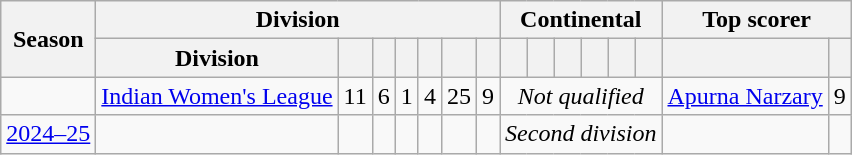<table class="wikitable" style="text-align:center">
<tr>
<th scope="col" rowspan="2">Season</th>
<th colspan=7 class="unsortable">Division</th>
<th colspan=6 class="unsortable">Continental</th>
<th colspan=2 class="unsortable">Top scorer</th>
</tr>
<tr>
<th>Division</th>
<th></th>
<th></th>
<th></th>
<th></th>
<th></th>
<th></th>
<th></th>
<th></th>
<th></th>
<th></th>
<th></th>
<th></th>
<th></th>
<th></th>
</tr>
<tr>
<td></td>
<td><a href='#'>Indian Women's League</a></td>
<td>11</td>
<td>6</td>
<td>1</td>
<td>4</td>
<td>25</td>
<td>9</td>
<td colspan="6"><em>Not qualified</em></td>
<td> <a href='#'>Apurna Narzary</a><br></td>
<td>9</td>
</tr>
<tr>
<td><a href='#'>2024–25</a></td>
<td></td>
<td></td>
<td></td>
<td></td>
<td></td>
<td></td>
<td></td>
<td colspan="6"><em>Second division</em></td>
<td></td>
</tr>
</table>
